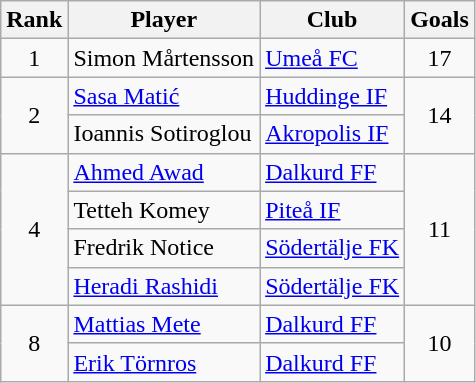<table class="wikitable" style="text-align:center">
<tr>
<th>Rank</th>
<th>Player</th>
<th>Club</th>
<th>Goals</th>
</tr>
<tr>
<td>1</td>
<td align="left"> Simon Mårtensson</td>
<td align="left"><a href='#'>Umeå FC</a></td>
<td>17</td>
</tr>
<tr>
<td rowspan="2">2</td>
<td align="left"> <a href='#'>Sasa Matić</a></td>
<td align="left"><a href='#'>Huddinge IF</a></td>
<td rowspan="2">14</td>
</tr>
<tr>
<td align="left"> Ioannis Sotiroglou</td>
<td align="left"><a href='#'>Akropolis IF</a></td>
</tr>
<tr>
<td rowspan="4">4</td>
<td align="left"> <a href='#'>Ahmed Awad</a></td>
<td align="left"><a href='#'>Dalkurd FF</a></td>
<td rowspan="4">11</td>
</tr>
<tr>
<td align="left"> Tetteh Komey</td>
<td align="left"><a href='#'>Piteå IF</a></td>
</tr>
<tr>
<td align="left"> Fredrik Notice</td>
<td align="left"><a href='#'>Södertälje FK</a></td>
</tr>
<tr>
<td align="left"> <a href='#'>Heradi Rashidi</a></td>
<td align="left"><a href='#'>Södertälje FK</a></td>
</tr>
<tr>
<td rowspan="2">8</td>
<td align="left"> <a href='#'>Mattias Mete</a></td>
<td align="left"><a href='#'>Dalkurd FF</a></td>
<td rowspan="2">10</td>
</tr>
<tr>
<td align="left"> <a href='#'>Erik Törnros</a></td>
<td align="left"><a href='#'>Dalkurd FF</a></td>
</tr>
</table>
